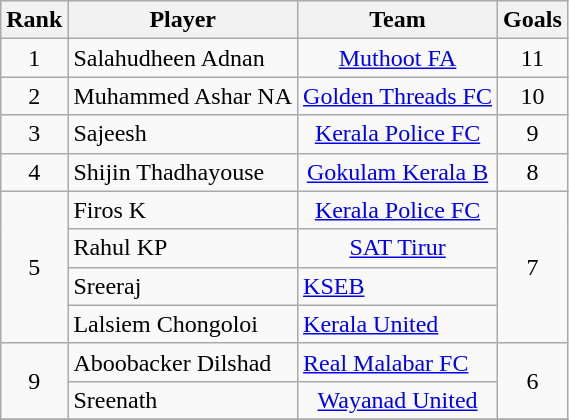<table class="wikitable sortable" style="text-align:center">
<tr>
<th>Rank</th>
<th>Player</th>
<th>Team</th>
<th>Goals</th>
</tr>
<tr>
<td rowspan="1">1</td>
<td align="left">Salahudheen Adnan</td>
<td rowspan="1"><a href='#'>Muthoot FA</a></td>
<td rowspan="1">11</td>
</tr>
<tr>
<td rowspan="1">2</td>
<td align="left">Muhammed Ashar NA</td>
<td align="left"><a href='#'>Golden Threads FC</a></td>
<td rowspan="1">10</td>
</tr>
<tr>
<td rowspan="1">3</td>
<td align="left">Sajeesh</td>
<td rowspan="1"><a href='#'>Kerala Police FC</a></td>
<td rowspan="1">9</td>
</tr>
<tr>
<td rowspan="1">4</td>
<td align="left">Shijin Thadhayouse</td>
<td rowspan="1"><a href='#'>Gokulam Kerala B</a></td>
<td rowspan="1">8</td>
</tr>
<tr>
<td rowspan="4">5</td>
<td align="left">Firos K</td>
<td rowspan="1"><a href='#'>Kerala Police FC</a></td>
<td rowspan="4">7</td>
</tr>
<tr>
<td align="left">Rahul KP</td>
<td rowspan="1"><a href='#'>SAT Tirur</a></td>
</tr>
<tr>
<td align="left">Sreeraj</td>
<td align="left"><a href='#'>KSEB</a></td>
</tr>
<tr>
<td align="left">Lalsiem Chongoloi</td>
<td align="left"><a href='#'>Kerala United</a></td>
</tr>
<tr>
<td rowspan="2">9</td>
<td align="left">Aboobacker Dilshad</td>
<td align="left"><a href='#'>Real Malabar FC</a></td>
<td rowspan="2">6</td>
</tr>
<tr>
<td align="left">Sreenath</td>
<td rowspan="1"><a href='#'>Wayanad United</a></td>
</tr>
<tr>
</tr>
</table>
